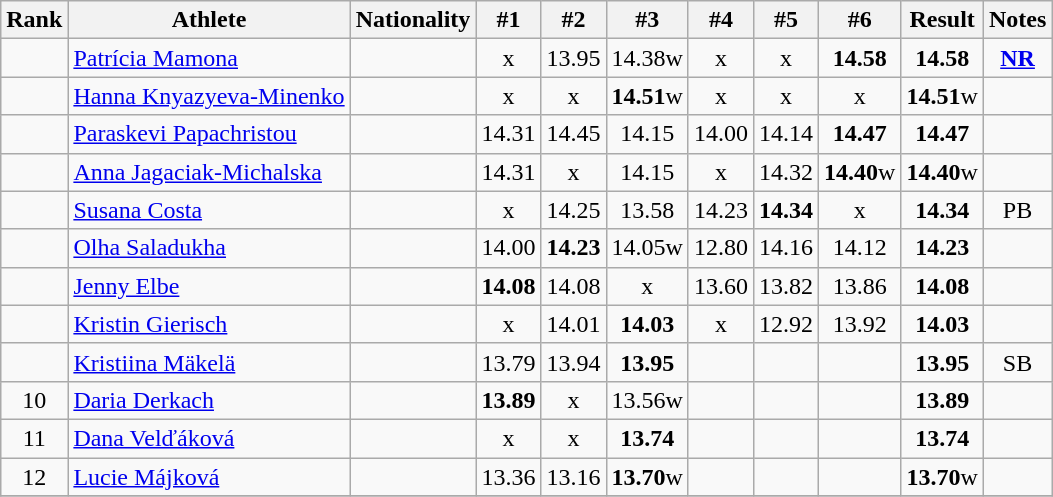<table class="wikitable sortable" style="text-align:center">
<tr>
<th>Rank</th>
<th>Athlete</th>
<th>Nationality</th>
<th>#1</th>
<th>#2</th>
<th>#3</th>
<th>#4</th>
<th>#5</th>
<th>#6</th>
<th>Result</th>
<th>Notes</th>
</tr>
<tr>
<td></td>
<td align="left"><a href='#'>Patrícia Mamona</a></td>
<td align=left></td>
<td>x</td>
<td>13.95</td>
<td>14.38w</td>
<td>x</td>
<td>x</td>
<td><strong>14.58</strong></td>
<td><strong>14.58</strong></td>
<td><strong><a href='#'>NR</a></strong></td>
</tr>
<tr>
<td></td>
<td align="left"><a href='#'>Hanna Knyazyeva-Minenko</a></td>
<td align=left></td>
<td>x</td>
<td>x</td>
<td><strong>14.51</strong>w</td>
<td>x</td>
<td>x</td>
<td>x</td>
<td><strong>14.51</strong>w</td>
<td></td>
</tr>
<tr>
<td></td>
<td align="left"><a href='#'>Paraskevi Papachristou</a></td>
<td align=left></td>
<td>14.31</td>
<td>14.45</td>
<td>14.15</td>
<td>14.00</td>
<td>14.14</td>
<td><strong>14.47</strong></td>
<td><strong>14.47</strong></td>
<td></td>
</tr>
<tr>
<td></td>
<td align="left"><a href='#'>Anna Jagaciak-Michalska</a></td>
<td align=left></td>
<td>14.31</td>
<td>x</td>
<td>14.15</td>
<td>x</td>
<td>14.32</td>
<td><strong>14.40</strong>w</td>
<td><strong>14.40</strong>w</td>
<td></td>
</tr>
<tr>
<td></td>
<td align="left"><a href='#'>Susana Costa</a></td>
<td align=left></td>
<td>x</td>
<td>14.25</td>
<td>13.58</td>
<td>14.23</td>
<td><strong>14.34</strong></td>
<td>x</td>
<td><strong>14.34</strong></td>
<td>PB</td>
</tr>
<tr>
<td></td>
<td align="left"><a href='#'>Olha Saladukha</a></td>
<td align=left></td>
<td>14.00</td>
<td><strong>14.23</strong></td>
<td>14.05w</td>
<td>12.80</td>
<td>14.16</td>
<td>14.12</td>
<td><strong>14.23</strong></td>
<td></td>
</tr>
<tr>
<td></td>
<td align="left"><a href='#'>Jenny Elbe</a></td>
<td align=left></td>
<td><strong>14.08</strong></td>
<td>14.08</td>
<td>x</td>
<td>13.60</td>
<td>13.82</td>
<td>13.86</td>
<td><strong>14.08</strong></td>
<td></td>
</tr>
<tr>
<td></td>
<td align="left"><a href='#'>Kristin Gierisch</a></td>
<td align=left></td>
<td>x</td>
<td>14.01</td>
<td><strong>14.03</strong></td>
<td>x</td>
<td>12.92</td>
<td>13.92</td>
<td><strong>14.03</strong></td>
<td></td>
</tr>
<tr>
<td></td>
<td align="left"><a href='#'>Kristiina Mäkelä</a></td>
<td align=left></td>
<td>13.79</td>
<td>13.94</td>
<td><strong>13.95</strong></td>
<td></td>
<td></td>
<td></td>
<td><strong>13.95</strong></td>
<td>SB</td>
</tr>
<tr>
<td>10</td>
<td align="left"><a href='#'>Daria Derkach</a></td>
<td align=left></td>
<td><strong>13.89</strong></td>
<td>x</td>
<td>13.56w</td>
<td></td>
<td></td>
<td></td>
<td><strong>13.89</strong></td>
<td></td>
</tr>
<tr>
<td>11</td>
<td align="left"><a href='#'>Dana Velďáková</a></td>
<td align=left></td>
<td>x</td>
<td>x</td>
<td><strong>13.74</strong></td>
<td></td>
<td></td>
<td></td>
<td><strong>13.74</strong></td>
<td></td>
</tr>
<tr>
<td>12</td>
<td align="left"><a href='#'>Lucie Májková</a></td>
<td align=left></td>
<td>13.36</td>
<td>13.16</td>
<td><strong>13.70</strong>w</td>
<td></td>
<td></td>
<td></td>
<td><strong>13.70</strong>w</td>
<td></td>
</tr>
<tr>
</tr>
</table>
